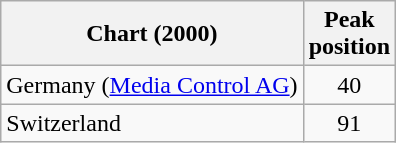<table class="wikitable sortable">
<tr>
<th>Chart (2000)</th>
<th>Peak<br>position</th>
</tr>
<tr>
<td>Germany (<a href='#'>Media Control AG</a>)</td>
<td style="text-align:center;">40</td>
</tr>
<tr>
<td>Switzerland</td>
<td style="text-align:center;">91</td>
</tr>
</table>
